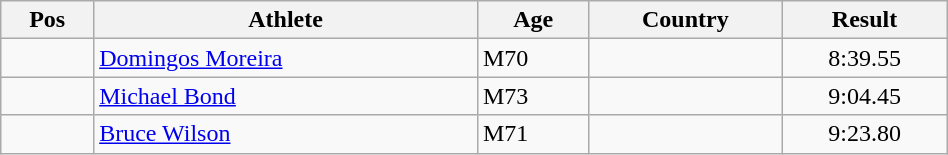<table class="wikitable"  style="text-align:center; width:50%;">
<tr>
<th>Pos</th>
<th>Athlete</th>
<th>Age</th>
<th>Country</th>
<th>Result</th>
</tr>
<tr>
<td align=center></td>
<td align=left><a href='#'>Domingos Moreira</a></td>
<td align=left>M70</td>
<td align=left></td>
<td>8:39.55</td>
</tr>
<tr>
<td align=center></td>
<td align=left><a href='#'>Michael Bond</a></td>
<td align=left>M73</td>
<td align=left></td>
<td>9:04.45</td>
</tr>
<tr>
<td align=center></td>
<td align=left><a href='#'>Bruce Wilson</a></td>
<td align=left>M71</td>
<td align=left></td>
<td>9:23.80</td>
</tr>
</table>
